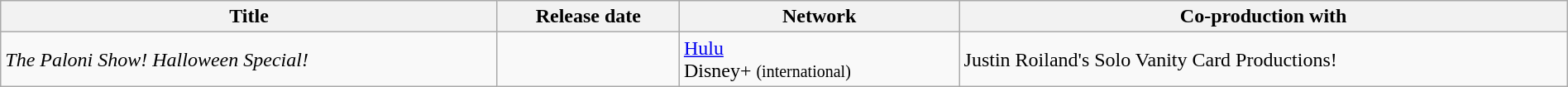<table class="wikitable plainrowheaders sortable" style="width:100%;">
<tr>
<th scope="col">Title</th>
<th scope="col">Release date</th>
<th scope="col">Network</th>
<th scope="col" class="unsortable">Co-production with</th>
</tr>
<tr>
<td scope="row"><em>The Paloni Show! Halloween Special!</em></td>
<td></td>
<td><a href='#'>Hulu</a><br>Disney+ <small>(international)</small></td>
<td>Justin Roiland's Solo Vanity Card Productions!</td>
</tr>
</table>
